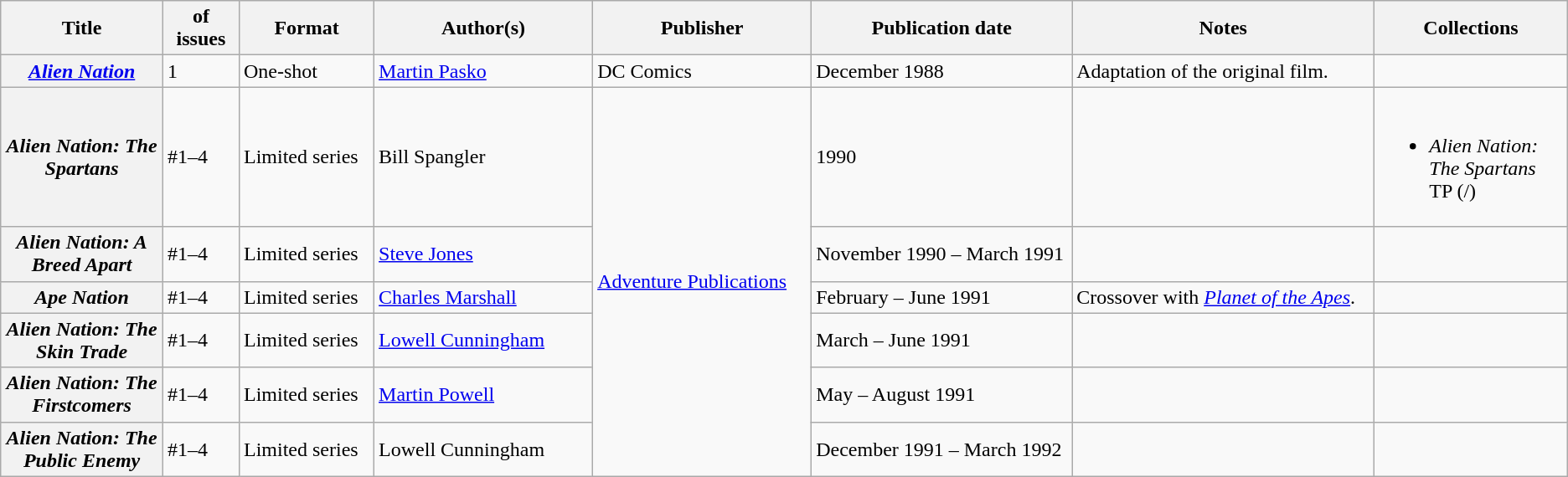<table class="wikitable">
<tr>
<th>Title</th>
<th style="width:40pt"> of issues</th>
<th style="width:75pt">Format</th>
<th style="width:125pt">Author(s)</th>
<th style="width:125pt">Publisher</th>
<th style="width:150pt">Publication date</th>
<th style="width:175pt">Notes</th>
<th>Collections</th>
</tr>
<tr>
<th><em><a href='#'>Alien Nation</a></em></th>
<td>1</td>
<td>One-shot</td>
<td><a href='#'>Martin Pasko</a></td>
<td>DC Comics</td>
<td>December 1988</td>
<td>Adaptation of the original film.</td>
<td></td>
</tr>
<tr>
<th><em>Alien Nation: The Spartans</em></th>
<td>#1–4</td>
<td>Limited series</td>
<td>Bill Spangler</td>
<td rowspan="6"><a href='#'>Adventure Publications</a></td>
<td>1990</td>
<td></td>
<td><br><ul><li><em>Alien Nation: The Spartans</em> TP (/)</li></ul></td>
</tr>
<tr>
<th><em>Alien Nation: A Breed Apart</em></th>
<td>#1–4</td>
<td>Limited series</td>
<td><a href='#'>Steve Jones</a></td>
<td>November 1990 – March 1991</td>
<td></td>
<td></td>
</tr>
<tr>
<th><em>Ape Nation</em></th>
<td>#1–4</td>
<td>Limited series</td>
<td><a href='#'>Charles Marshall</a></td>
<td>February – June 1991</td>
<td>Crossover with <em><a href='#'>Planet of the Apes</a></em>.</td>
<td></td>
</tr>
<tr>
<th><em>Alien Nation: The Skin Trade</em></th>
<td>#1–4</td>
<td>Limited series</td>
<td><a href='#'>Lowell Cunningham</a></td>
<td>March – June 1991</td>
<td></td>
<td></td>
</tr>
<tr>
<th><em>Alien Nation: The Firstcomers</em></th>
<td>#1–4</td>
<td>Limited series</td>
<td><a href='#'>Martin Powell</a></td>
<td>May – August 1991</td>
<td></td>
<td></td>
</tr>
<tr>
<th><em>Alien Nation: The Public Enemy</em></th>
<td>#1–4</td>
<td>Limited series</td>
<td>Lowell Cunningham</td>
<td>December 1991 – March 1992</td>
<td></td>
<td></td>
</tr>
</table>
